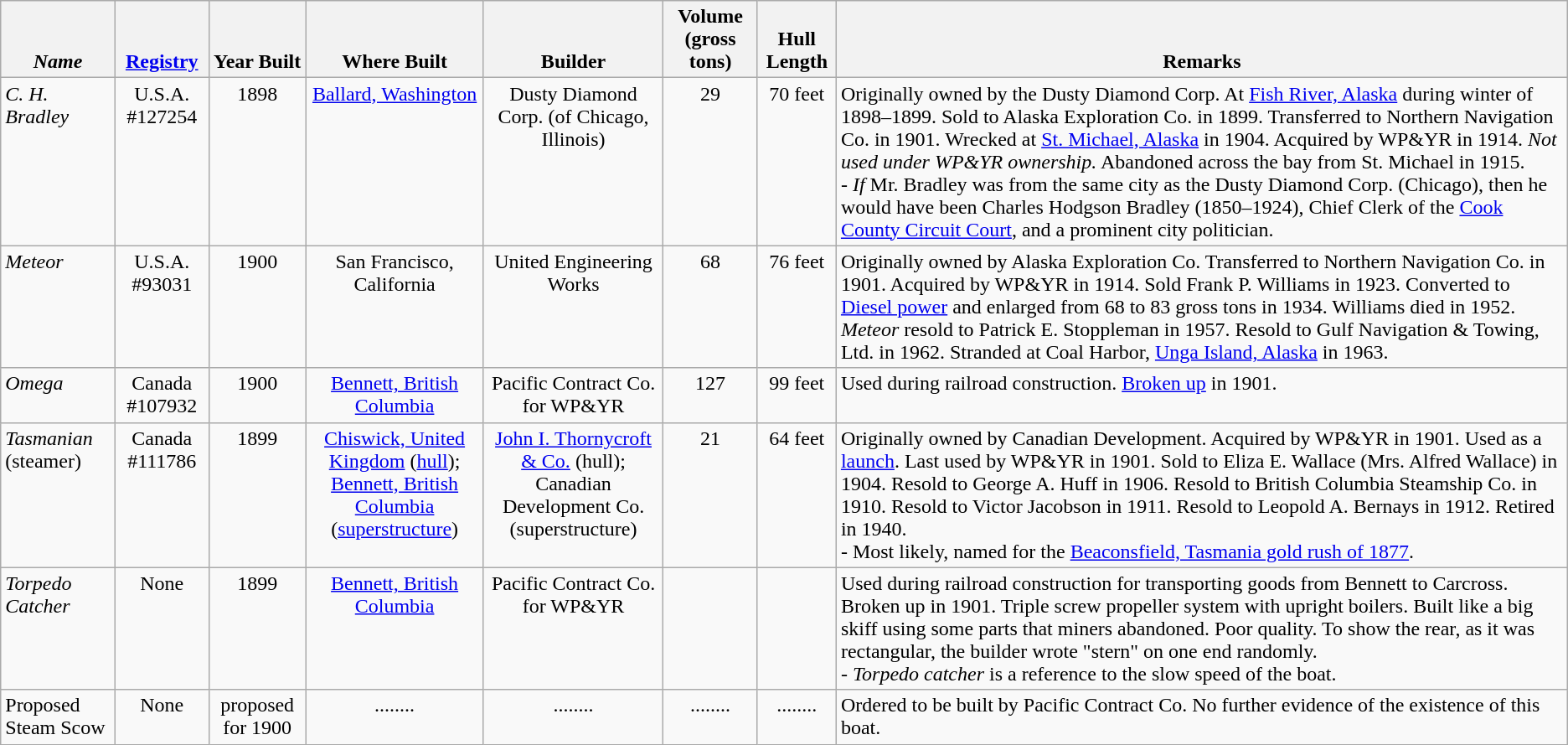<table class="wikitable">
<tr style="vertical-align:bottom">
<th><em>Name</em></th>
<th><a href='#'>Registry</a></th>
<th>Year Built</th>
<th>Where Built</th>
<th>Builder</th>
<th>Volume (gross tons)</th>
<th>Hull Length</th>
<th>Remarks<br></th>
</tr>
<tr style="vertical-align:top; text-align:center">
<td style="text-align:left"><em>C. H. Bradley</em></td>
<td>U.S.A. #127254</td>
<td>1898</td>
<td><a href='#'>Ballard, Washington</a></td>
<td>Dusty Diamond Corp. (of Chicago, Illinois)</td>
<td>29</td>
<td>70 feet</td>
<td style="text-align:left">Originally owned by the Dusty Diamond Corp.  At <a href='#'>Fish River, Alaska</a> during winter of 1898–1899.  Sold to Alaska Exploration Co. in 1899.  Transferred to Northern Navigation Co. in 1901. Wrecked at <a href='#'>St. Michael, Alaska</a> in 1904. Acquired by WP&YR in 1914. <em>Not used under WP&YR ownership.</em> Abandoned across the bay from St. Michael in 1915.<br>- <em>If</em> Mr. Bradley was from the same city as the Dusty Diamond Corp. (Chicago), then he would have been Charles Hodgson Bradley (1850–1924), Chief Clerk of the <a href='#'>Cook County Circuit Court</a>, and a prominent city politician.<br></td>
</tr>
<tr style="vertical-align:top; text-align:center">
<td style="text-align:left"><em>Meteor</em></td>
<td>U.S.A. #93031</td>
<td>1900</td>
<td>San Francisco, California</td>
<td>United Engineering Works</td>
<td>68</td>
<td>76 feet</td>
<td style="text-align:left">Originally owned by Alaska Exploration Co. Transferred to Northern Navigation Co. in 1901. Acquired by WP&YR in 1914. Sold Frank P. Williams in 1923. Converted to <a href='#'>Diesel power</a> and enlarged from 68 to 83 gross tons in 1934.  Williams died in 1952.  <em>Meteor</em> resold to Patrick E. Stoppleman in 1957. Resold to Gulf Navigation & Towing, Ltd. in 1962. Stranded at Coal Harbor, <a href='#'>Unga Island, Alaska</a> in 1963.<br></td>
</tr>
<tr style="vertical-align:top; text-align:center">
<td style="text-align:left"><em>Omega</em></td>
<td>Canada #107932</td>
<td>1900</td>
<td><a href='#'>Bennett, British Columbia</a></td>
<td>Pacific Contract Co. for WP&YR</td>
<td>127</td>
<td>99 feet</td>
<td style="text-align:left">Used during railroad construction. <a href='#'>Broken up</a> in 1901.<br></td>
</tr>
<tr style="vertical-align:top; text-align:center">
<td style="text-align:left"><em>Tasmanian</em> (steamer)</td>
<td>Canada #111786</td>
<td>1899</td>
<td><a href='#'>Chiswick, United Kingdom</a> (<a href='#'>hull</a>);<br><a href='#'>Bennett, British Columbia</a> (<a href='#'>superstructure</a>)</td>
<td><a href='#'>John I. Thornycroft & Co.</a> (hull);<br>Canadian Development Co. (superstructure)</td>
<td>21</td>
<td>64 feet</td>
<td style="text-align:left">Originally owned by Canadian Development. Acquired by WP&YR in 1901. Used as a <a href='#'>launch</a>. Last used by WP&YR in 1901. Sold to Eliza E. Wallace (Mrs. Alfred Wallace) in 1904. Resold to George A. Huff in 1906. Resold to British Columbia Steamship Co. in 1910. Resold to Victor Jacobson in 1911. Resold to Leopold A. Bernays in 1912. Retired in 1940.<br>- Most likely, named for the <a href='#'>Beaconsfield, Tasmania gold rush of 1877</a>.<br></td>
</tr>
<tr style="vertical-align:top; text-align:center">
<td style="text-align:left"><em>Torpedo Catcher</em></td>
<td>None</td>
<td>1899</td>
<td><a href='#'>Bennett, British Columbia</a></td>
<td>Pacific Contract Co. for WP&YR</td>
<td></td>
<td></td>
<td style="text-align:left">Used during railroad construction for transporting goods from Bennett to Carcross.  Broken up in 1901.  Triple screw propeller system with upright boilers. Built like a big skiff using some parts that miners abandoned.  Poor quality. To show the rear, as it was rectangular, the builder wrote "stern" on one end randomly.<br>- <em>Torpedo catcher</em> is a reference to the slow speed of the boat.<br></td>
</tr>
<tr style="vertical-align:top; text-align:center">
<td style="text-align:left">Proposed Steam Scow</td>
<td>None</td>
<td>proposed for 1900</td>
<td>........</td>
<td>........</td>
<td>........</td>
<td>........</td>
<td style="text-align:left">Ordered to be built by Pacific Contract Co.  No further evidence of the existence of this boat.</td>
</tr>
</table>
